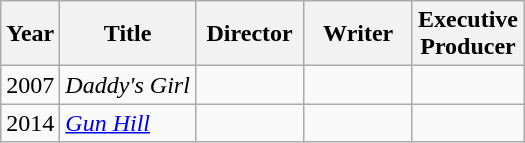<table class="wikitable">
<tr>
<th>Year</th>
<th>Title</th>
<th width=65>Director</th>
<th width=65>Writer</th>
<th width=65>Executive<br>Producer</th>
</tr>
<tr>
<td>2007</td>
<td><em>Daddy's Girl</em></td>
<td></td>
<td></td>
<td></td>
</tr>
<tr>
<td>2014</td>
<td><em><a href='#'>Gun Hill</a></em></td>
<td></td>
<td></td>
<td></td>
</tr>
</table>
